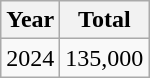<table class="wikitable">
<tr>
<th>Year</th>
<th>Total</th>
</tr>
<tr>
<td>2024</td>
<td>135,000</td>
</tr>
</table>
